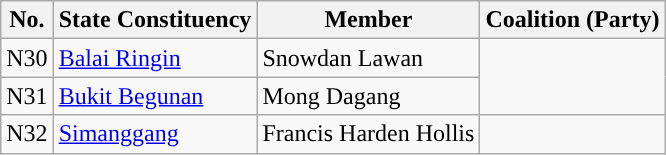<table class="wikitable">
<tr>
<th>No.</th>
<th>State Constituency</th>
<th>Member</th>
<th>Coalition (Party)</th>
</tr>
<tr>
<td>N30</td>
<td><a href='#'>Balai Ringin</a></td>
<td>Snowdan Lawan</td>
<td rowspan="2"></td>
</tr>
<tr>
<td>N31</td>
<td><a href='#'>Bukit Begunan</a></td>
<td>Mong Dagang</td>
</tr>
<tr>
<td>N32</td>
<td><a href='#'>Simanggang</a></td>
<td>Francis Harden Hollis</td>
<td></td>
</tr>
</table>
